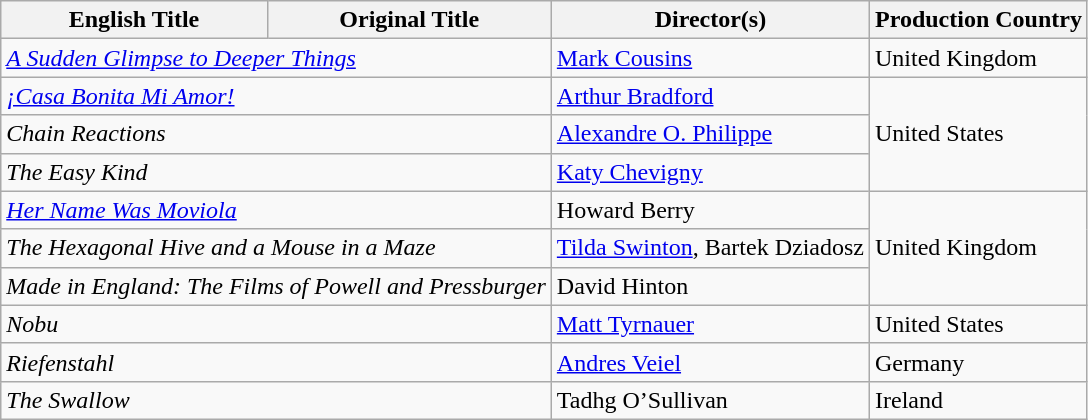<table class="wikitable">
<tr>
<th>English Title</th>
<th>Original Title</th>
<th>Director(s)</th>
<th>Production Country</th>
</tr>
<tr>
<td colspan="2"><em><a href='#'>A Sudden Glimpse to Deeper Things</a></em></td>
<td><a href='#'>Mark Cousins</a></td>
<td>United Kingdom</td>
</tr>
<tr>
<td colspan="2"><em><a href='#'>¡Casa Bonita Mi Amor!</a></em></td>
<td><a href='#'>Arthur Bradford</a></td>
<td rowspan="3">United States</td>
</tr>
<tr>
<td colspan="2"><em>Chain Reactions</em></td>
<td><a href='#'>Alexandre O. Philippe</a></td>
</tr>
<tr>
<td colspan="2"><em>The Easy Kind</em></td>
<td><a href='#'>Katy Chevigny</a></td>
</tr>
<tr>
<td colspan="2"><em><a href='#'>Her Name Was Moviola</a></em></td>
<td>Howard Berry</td>
<td rowspan="3">United Kingdom</td>
</tr>
<tr>
<td colspan="2"><em>The Hexagonal Hive and a Mouse in a Maze</em></td>
<td><a href='#'>Tilda Swinton</a>, Bartek Dziadosz</td>
</tr>
<tr>
<td colspan="2"><em>Made in England: The Films of Powell and Pressburger</em></td>
<td>David Hinton</td>
</tr>
<tr>
<td colspan="2"><em>Nobu</em></td>
<td><a href='#'>Matt Tyrnauer</a></td>
<td>United States</td>
</tr>
<tr>
<td colspan="2"><em>Riefenstahl</em></td>
<td><a href='#'>Andres Veiel</a></td>
<td>Germany</td>
</tr>
<tr>
<td colspan="2"><em>The Swallow</em></td>
<td>Tadhg O’Sullivan</td>
<td>Ireland</td>
</tr>
</table>
